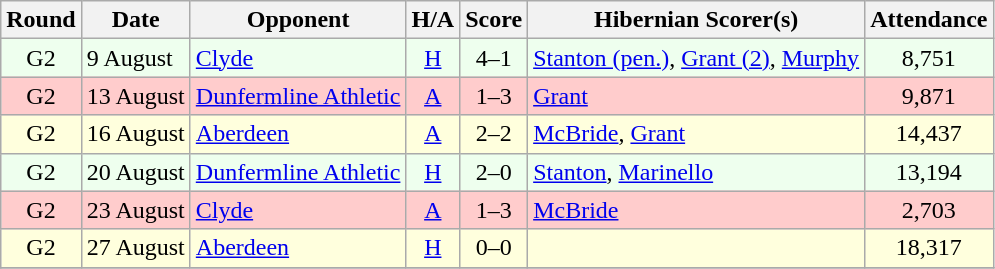<table class="wikitable" style="text-align:center">
<tr>
<th>Round</th>
<th>Date</th>
<th>Opponent</th>
<th>H/A</th>
<th>Score</th>
<th>Hibernian Scorer(s)</th>
<th>Attendance</th>
</tr>
<tr bgcolor=#EEFFEE>
<td>G2</td>
<td align=left>9 August</td>
<td align=left><a href='#'>Clyde</a></td>
<td><a href='#'>H</a></td>
<td>4–1</td>
<td align=left><a href='#'>Stanton (pen.)</a>, <a href='#'>Grant (2)</a>, <a href='#'>Murphy</a></td>
<td>8,751</td>
</tr>
<tr bgcolor=#FFCCCC>
<td>G2</td>
<td align=left>13 August</td>
<td align=left><a href='#'>Dunfermline Athletic</a></td>
<td><a href='#'>A</a></td>
<td>1–3</td>
<td align=left><a href='#'>Grant</a></td>
<td>9,871</td>
</tr>
<tr bgcolor=#FFFFDD>
<td>G2</td>
<td align=left>16 August</td>
<td align=left><a href='#'>Aberdeen</a></td>
<td><a href='#'>A</a></td>
<td>2–2</td>
<td align=left><a href='#'>McBride</a>, <a href='#'>Grant</a></td>
<td>14,437</td>
</tr>
<tr bgcolor=#EEFFEE>
<td>G2</td>
<td align=left>20 August</td>
<td align=left><a href='#'>Dunfermline Athletic</a></td>
<td><a href='#'>H</a></td>
<td>2–0</td>
<td align=left><a href='#'>Stanton</a>, <a href='#'>Marinello</a></td>
<td>13,194</td>
</tr>
<tr bgcolor=#FFCCCC>
<td>G2</td>
<td align=left>23 August</td>
<td align=left><a href='#'>Clyde</a></td>
<td><a href='#'>A</a></td>
<td>1–3</td>
<td align=left><a href='#'>McBride</a></td>
<td>2,703</td>
</tr>
<tr bgcolor=#FFFFDD>
<td>G2</td>
<td align=left>27 August</td>
<td align=left><a href='#'>Aberdeen</a></td>
<td><a href='#'>H</a></td>
<td>0–0</td>
<td align=left></td>
<td>18,317</td>
</tr>
<tr>
</tr>
</table>
